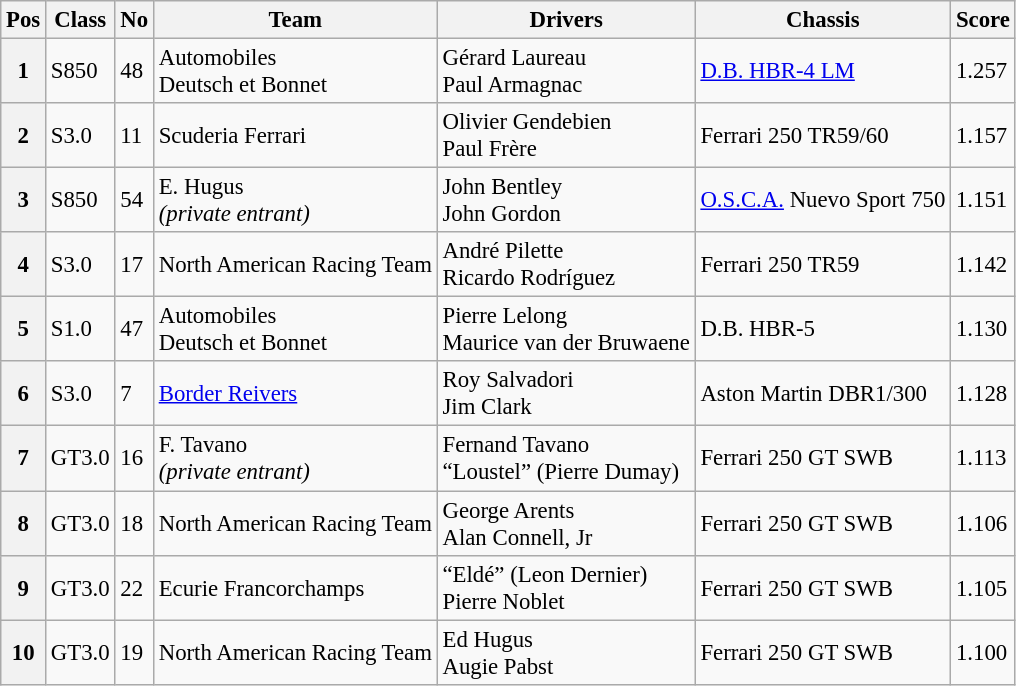<table class="wikitable" style="font-size: 95%;">
<tr>
<th>Pos</th>
<th>Class</th>
<th>No</th>
<th>Team</th>
<th>Drivers</th>
<th>Chassis</th>
<th>Score</th>
</tr>
<tr>
<th>1</th>
<td>S850</td>
<td>48</td>
<td> Automobiles<br>Deutsch et Bonnet</td>
<td> Gérard Laureau<br> Paul Armagnac</td>
<td><a href='#'>D.B. HBR-4 LM</a></td>
<td>1.257</td>
</tr>
<tr>
<th>2</th>
<td>S3.0</td>
<td>11</td>
<td> Scuderia Ferrari</td>
<td> Olivier Gendebien<br> Paul Frère</td>
<td>Ferrari 250 TR59/60</td>
<td>1.157</td>
</tr>
<tr>
<th>3</th>
<td>S850</td>
<td>54</td>
<td> E. Hugus<br><em>(private entrant)</em></td>
<td> John Bentley<br> John Gordon</td>
<td><a href='#'>O.S.C.A.</a> Nuevo Sport 750</td>
<td>1.151</td>
</tr>
<tr>
<th>4</th>
<td>S3.0</td>
<td>17</td>
<td> North American Racing Team</td>
<td> André Pilette<br> Ricardo Rodríguez</td>
<td>Ferrari 250 TR59</td>
<td>1.142</td>
</tr>
<tr>
<th>5</th>
<td>S1.0</td>
<td>47</td>
<td> Automobiles<br>Deutsch et Bonnet</td>
<td> Pierre Lelong<br> Maurice van der Bruwaene</td>
<td>D.B. HBR-5</td>
<td>1.130</td>
</tr>
<tr>
<th>6</th>
<td>S3.0</td>
<td>7</td>
<td> <a href='#'>Border Reivers</a></td>
<td> Roy Salvadori<br> Jim Clark</td>
<td>Aston Martin DBR1/300</td>
<td>1.128</td>
</tr>
<tr>
<th>7</th>
<td>GT3.0</td>
<td>16</td>
<td> F. Tavano<br><em>(private entrant)</em></td>
<td> Fernand Tavano<br> “Loustel” (Pierre Dumay)</td>
<td>Ferrari 250 GT SWB</td>
<td>1.113</td>
</tr>
<tr>
<th>8</th>
<td>GT3.0</td>
<td>18</td>
<td> North American Racing Team</td>
<td> George Arents<br> Alan Connell, Jr</td>
<td>Ferrari 250 GT SWB</td>
<td>1.106</td>
</tr>
<tr>
<th>9</th>
<td>GT3.0</td>
<td>22</td>
<td> Ecurie Francorchamps</td>
<td> “Eldé” (Leon Dernier)<br> Pierre Noblet</td>
<td>Ferrari 250 GT SWB</td>
<td>1.105</td>
</tr>
<tr>
<th>10</th>
<td>GT3.0</td>
<td>19</td>
<td> North American Racing Team</td>
<td> Ed Hugus<br> Augie Pabst</td>
<td>Ferrari 250 GT SWB</td>
<td>1.100</td>
</tr>
</table>
